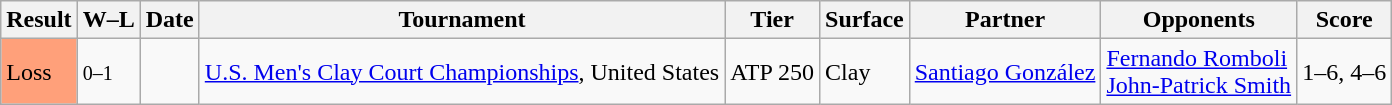<table class="wikitable">
<tr>
<th>Result</th>
<th class="unsortable">W–L</th>
<th>Date</th>
<th>Tournament</th>
<th>Tier</th>
<th>Surface</th>
<th>Partner</th>
<th>Opponents</th>
<th class="unsortable">Score</th>
</tr>
<tr>
<td bgcolor=ffa07a>Loss</td>
<td><small>0–1</small></td>
<td><a href='#'></a></td>
<td><a href='#'>U.S. Men's Clay Court Championships</a>, United States</td>
<td>ATP 250</td>
<td>Clay</td>
<td> <a href='#'>Santiago González</a></td>
<td> <a href='#'>Fernando Romboli</a><br> <a href='#'>John-Patrick Smith</a></td>
<td>1–6, 4–6</td>
</tr>
</table>
